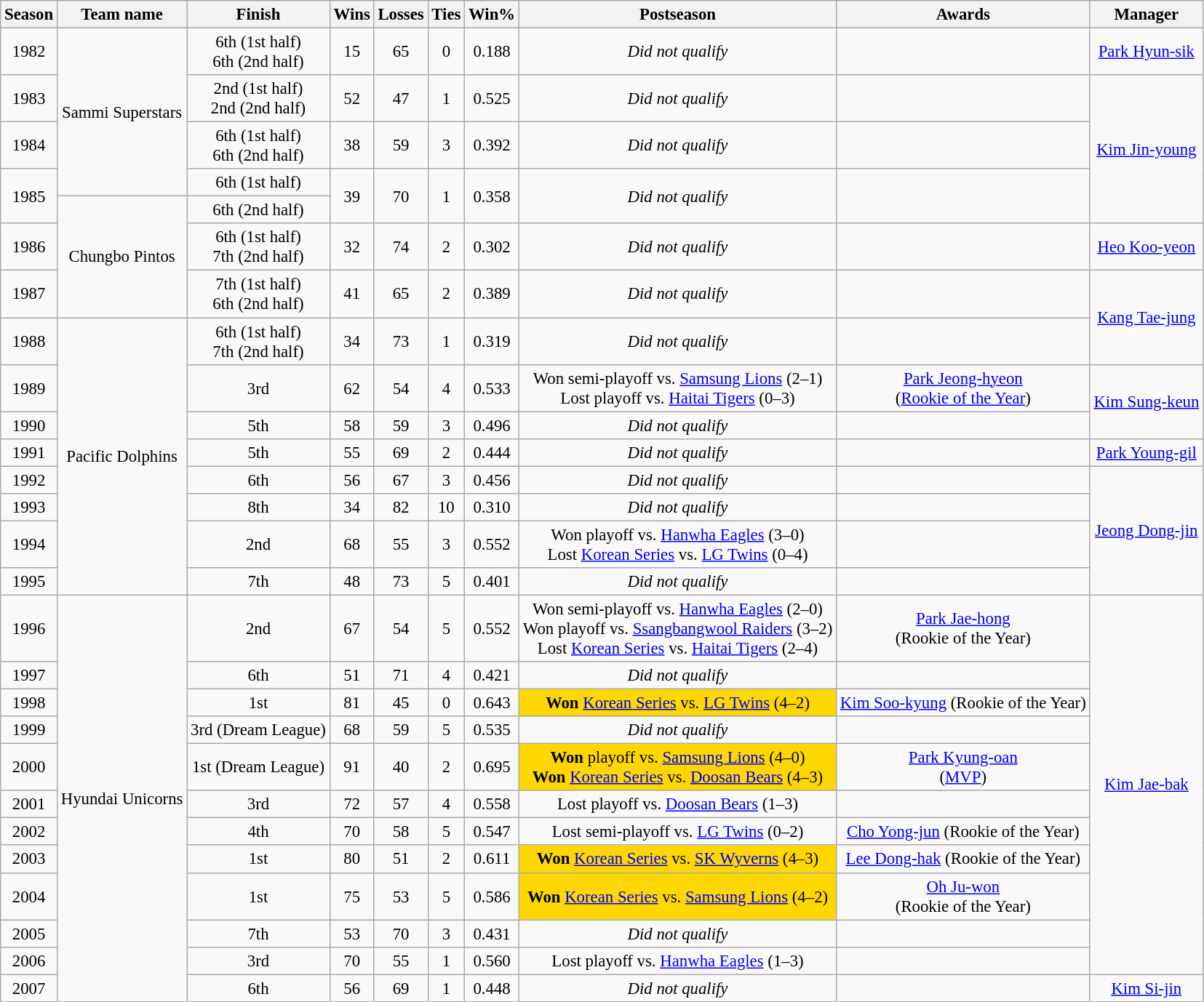<table class="wikitable plainrowheaders sortable" style="text-align:center; font-size:95%" summary="Season (sortable), Conference, Finish (sortable), Division, Finish (sortable), Wins (sortable), Losses (sortable), Win% (sortable), GB (sortable), Playoffs, Awards and Head coach">
<tr>
<th scope="col">Season</th>
<th scope="col" class="unsortable">Team name</th>
<th scope="col">Finish</th>
<th scope="col">Wins</th>
<th scope="col">Losses</th>
<th scope="col">Ties</th>
<th scope="col">Win%</th>
<th scope="col" class="unsortable">Postseason</th>
<th scope="col" class="unsortable">Awards</th>
<th scope="col" class="unsortable">Manager</th>
</tr>
<tr>
<td>1982</td>
<td rowspan="4">Sammi Superstars</td>
<td>6th (1st half)<br>6th (2nd half)</td>
<td>15</td>
<td>65</td>
<td>0</td>
<td>0.188</td>
<td><em>Did not qualify</em></td>
<td></td>
<td><a href='#'>Park Hyun-sik</a></td>
</tr>
<tr>
<td>1983</td>
<td>2nd (1st half)<br>2nd (2nd half)</td>
<td>52</td>
<td>47</td>
<td>1</td>
<td>0.525</td>
<td><em>Did not qualify</em></td>
<td></td>
<td rowspan=4><a href='#'>Kim Jin-young</a></td>
</tr>
<tr>
<td>1984</td>
<td>6th (1st half)<br>6th (2nd half)</td>
<td>38</td>
<td>59</td>
<td>3</td>
<td>0.392</td>
<td><em>Did not qualify</em></td>
<td></td>
</tr>
<tr>
<td rowspan="2">1985</td>
<td>6th (1st half)</td>
<td rowspan="2">39</td>
<td rowspan="2">70</td>
<td rowspan="2">1</td>
<td rowspan="2">0.358</td>
<td rowspan="2"><em>Did not qualify</em></td>
</tr>
<tr>
<td rowspan="3">Chungbo Pintos</td>
<td>6th (2nd half)</td>
</tr>
<tr>
<td>1986</td>
<td>6th (1st half)<br>7th (2nd half)</td>
<td>32</td>
<td>74</td>
<td>2</td>
<td>0.302</td>
<td><em>Did not qualify</em></td>
<td></td>
<td><a href='#'>Heo Koo-yeon</a></td>
</tr>
<tr>
<td>1987</td>
<td>7th (1st half)<br>6th (2nd half)</td>
<td>41</td>
<td>65</td>
<td>2</td>
<td>0.389</td>
<td><em>Did not qualify</em></td>
<td></td>
<td rowspan="2"><a href='#'>Kang Tae-jung</a></td>
</tr>
<tr>
<td>1988</td>
<td rowspan="8">Pacific Dolphins</td>
<td>6th (1st half)<br>7th (2nd half)</td>
<td>34</td>
<td>73</td>
<td>1</td>
<td>0.319</td>
<td><em>Did not qualify</em></td>
<td></td>
</tr>
<tr>
<td>1989</td>
<td>3rd</td>
<td>62</td>
<td>54</td>
<td>4</td>
<td>0.533</td>
<td>Won semi-playoff vs. <a href='#'>Samsung Lions</a> (2–1)<br>Lost playoff vs. <a href='#'>Haitai Tigers</a> (0–3)</td>
<td><a href='#'>Park Jeong-hyeon</a><br>(<a href='#'>Rookie of the Year</a>)</td>
<td rowspan=2><a href='#'>Kim Sung-keun</a></td>
</tr>
<tr>
<td>1990</td>
<td>5th</td>
<td>58</td>
<td>59</td>
<td>3</td>
<td>0.496</td>
<td><em>Did not qualify</em></td>
<td></td>
</tr>
<tr>
<td>1991</td>
<td>5th</td>
<td>55</td>
<td>69</td>
<td>2</td>
<td>0.444</td>
<td><em>Did not qualify</em></td>
<td></td>
<td><a href='#'>Park Young-gil</a></td>
</tr>
<tr>
<td>1992</td>
<td>6th</td>
<td>56</td>
<td>67</td>
<td>3</td>
<td>0.456</td>
<td><em>Did not qualify</em></td>
<td></td>
<td rowspan=4><a href='#'>Jeong Dong-jin</a></td>
</tr>
<tr>
<td>1993</td>
<td>8th</td>
<td>34</td>
<td>82</td>
<td>10</td>
<td>0.310</td>
<td><em>Did not qualify</em></td>
<td></td>
</tr>
<tr>
<td>1994</td>
<td>2nd</td>
<td>68</td>
<td>55</td>
<td>3</td>
<td>0.552</td>
<td>Won playoff vs. <a href='#'>Hanwha Eagles</a> (3–0)<br>Lost <a href='#'>Korean Series</a> vs. <a href='#'>LG Twins</a> (0–4)</td>
<td></td>
</tr>
<tr>
<td>1995</td>
<td>7th</td>
<td>48</td>
<td>73</td>
<td>5</td>
<td>0.401</td>
<td><em>Did not qualify</em></td>
<td></td>
</tr>
<tr>
<td>1996</td>
<td rowspan="12">Hyundai Unicorns</td>
<td>2nd</td>
<td>67</td>
<td>54</td>
<td>5</td>
<td>0.552</td>
<td>Won semi-playoff vs. <a href='#'>Hanwha Eagles</a> (2–0)<br>Won playoff vs. <a href='#'>Ssangbangwool Raiders</a> (3–2)<br>Lost <a href='#'>Korean Series</a> vs. <a href='#'>Haitai Tigers</a> (2–4)</td>
<td><a href='#'>Park Jae-hong</a><br>(Rookie of the Year)</td>
<td rowspan=11><a href='#'>Kim Jae-bak</a></td>
</tr>
<tr>
<td>1997</td>
<td>6th</td>
<td>51</td>
<td>71</td>
<td>4</td>
<td>0.421</td>
<td><em>Did not qualify</em></td>
<td></td>
</tr>
<tr>
<td>1998</td>
<td>1st</td>
<td>81</td>
<td>45</td>
<td>0</td>
<td>0.643</td>
<td style="background:gold;"><strong>Won</strong> <a href='#'>Korean Series</a> vs. <a href='#'>LG Twins</a> (4–2)</td>
<td><a href='#'>Kim Soo-kyung</a> (Rookie of the Year)</td>
</tr>
<tr>
<td>1999</td>
<td>3rd (Dream League)</td>
<td>68</td>
<td>59</td>
<td>5</td>
<td>0.535</td>
<td><em>Did not qualify</em></td>
<td></td>
</tr>
<tr>
<td>2000</td>
<td>1st (Dream League)</td>
<td>91</td>
<td>40</td>
<td>2</td>
<td>0.695</td>
<td style="background:gold;"><strong>Won</strong> playoff vs. <a href='#'>Samsung Lions</a> (4–0)<br><strong>Won</strong> <a href='#'>Korean Series</a> vs. <a href='#'>Doosan Bears</a> (4–3)</td>
<td><a href='#'>Park Kyung-oan</a><br>(<a href='#'>MVP</a>)</td>
</tr>
<tr>
<td>2001</td>
<td>3rd</td>
<td>72</td>
<td>57</td>
<td>4</td>
<td>0.558</td>
<td>Lost playoff vs. <a href='#'>Doosan Bears</a> (1–3)</td>
<td></td>
</tr>
<tr>
<td>2002</td>
<td>4th</td>
<td>70</td>
<td>58</td>
<td>5</td>
<td>0.547</td>
<td>Lost semi-playoff vs. <a href='#'>LG Twins</a> (0–2)</td>
<td><a href='#'>Cho Yong-jun</a> (Rookie of the Year)</td>
</tr>
<tr>
<td>2003</td>
<td>1st</td>
<td>80</td>
<td>51</td>
<td>2</td>
<td>0.611</td>
<td style="background:gold;"><strong>Won</strong> <a href='#'>Korean Series</a> vs. <a href='#'>SK Wyverns</a> (4–3)</td>
<td><a href='#'>Lee Dong-hak</a> (Rookie of the Year)</td>
</tr>
<tr>
<td>2004</td>
<td>1st</td>
<td>75</td>
<td>53</td>
<td>5</td>
<td>0.586</td>
<td style="background:gold;"><strong>Won</strong> <a href='#'>Korean Series</a> vs. <a href='#'>Samsung Lions</a> (4–2)</td>
<td><a href='#'>Oh Ju-won</a><br>(Rookie of the Year)</td>
</tr>
<tr>
<td>2005</td>
<td>7th</td>
<td>53</td>
<td>70</td>
<td>3</td>
<td>0.431</td>
<td><em>Did not qualify</em></td>
<td></td>
</tr>
<tr>
<td>2006</td>
<td>3rd</td>
<td>70</td>
<td>55</td>
<td>1</td>
<td>0.560</td>
<td>Lost playoff vs. <a href='#'>Hanwha Eagles</a> (1–3)</td>
<td></td>
</tr>
<tr>
<td>2007</td>
<td>6th</td>
<td>56</td>
<td>69</td>
<td>1</td>
<td>0.448</td>
<td><em>Did not qualify</em></td>
<td></td>
<td><a href='#'>Kim Si-jin</a></td>
</tr>
</table>
